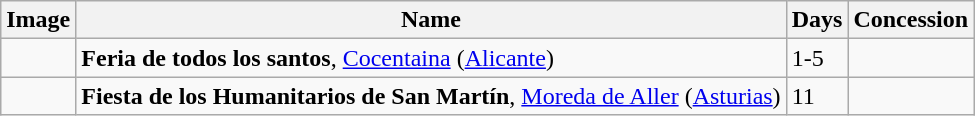<table class="wikitable">
<tr>
<th>Image</th>
<th>Name</th>
<th>Days</th>
<th>Concession</th>
</tr>
<tr>
<td></td>
<td><strong>Feria de todos los santos</strong>, <a href='#'>Cocentaina</a> (<a href='#'>Alicante</a>)</td>
<td>1-5</td>
<td></td>
</tr>
<tr>
<td></td>
<td><strong>Fiesta de los Humanitarios de San Martín</strong>, <a href='#'>Moreda de Aller</a> (<a href='#'>Asturias</a>)</td>
<td>11</td>
<td></td>
</tr>
</table>
